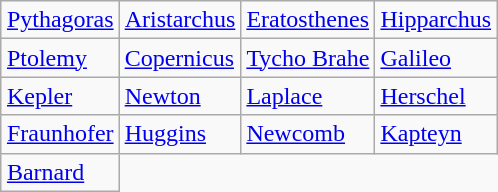<table class="wikitable" style="margin-left: auto; margin-right: auto; border: none;">
<tr>
<td><a href='#'>Pythagoras</a></td>
<td><a href='#'>Aristarchus</a></td>
<td><a href='#'>Eratosthenes</a></td>
<td><a href='#'>Hipparchus</a></td>
</tr>
<tr>
<td><a href='#'>Ptolemy</a></td>
<td><a href='#'>Copernicus</a></td>
<td><a href='#'>Tycho Brahe</a></td>
<td><a href='#'>Galileo</a></td>
</tr>
<tr>
<td><a href='#'>Kepler</a></td>
<td><a href='#'>Newton</a></td>
<td><a href='#'>Laplace</a></td>
<td><a href='#'>Herschel</a></td>
</tr>
<tr>
<td><a href='#'>Fraunhofer</a></td>
<td><a href='#'>Huggins</a></td>
<td><a href='#'>Newcomb</a></td>
<td><a href='#'>Kapteyn</a></td>
</tr>
<tr>
<td><a href='#'>Barnard</a></td>
</tr>
</table>
